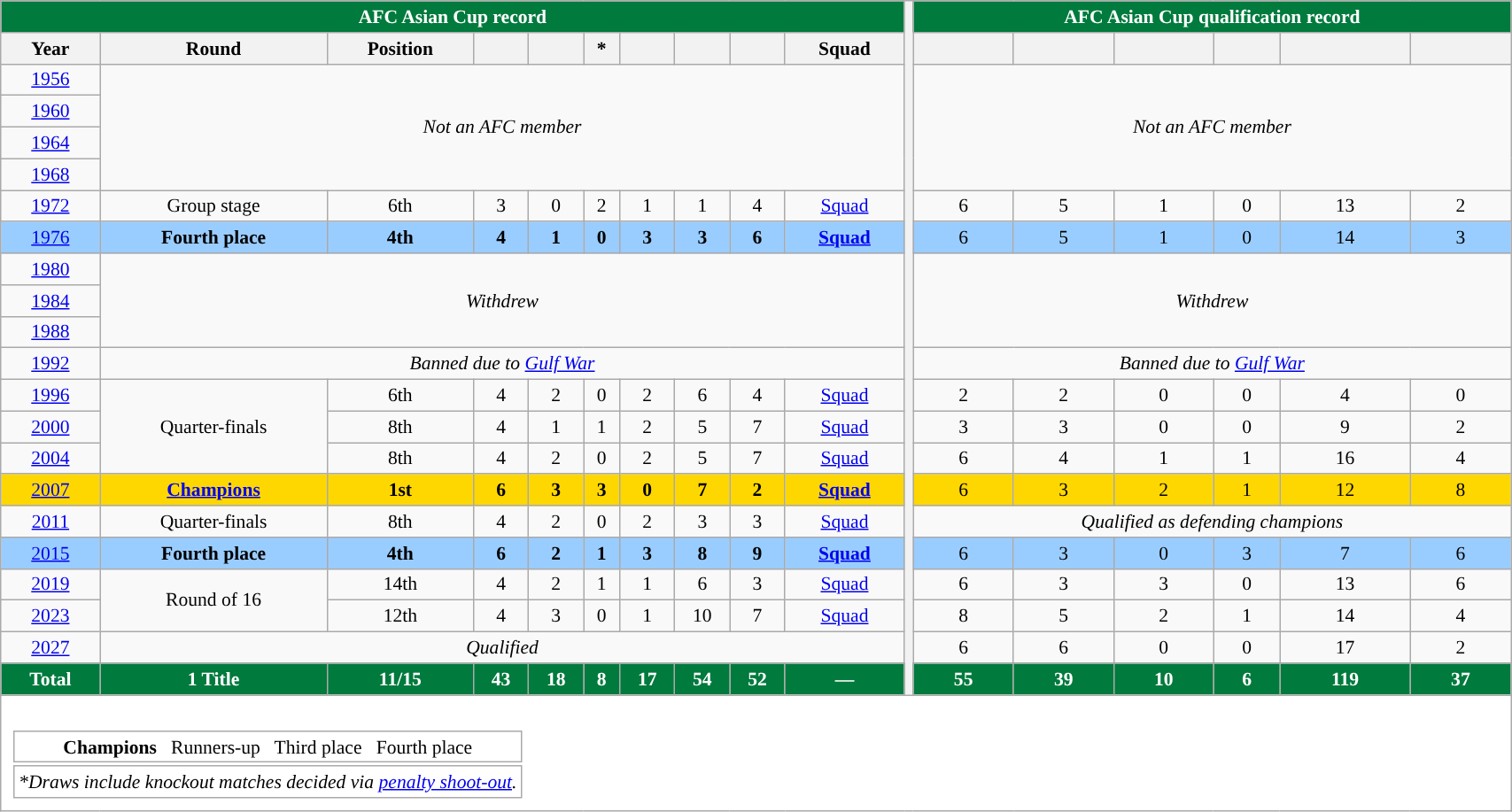<table class="wikitable collapsed" style="font-size:90%; text-align:center;" width="90%">
<tr>
<th colspan=10 style="background: #007A3D; color: #FFFFFF;">AFC Asian Cup record</th>
<th rowspan="22" style="width:0%"></th>
<th colspan=6 style="background: #007A3D; color: #FFFFFF;">AFC Asian Cup qualification record</th>
</tr>
<tr>
<th>Year</th>
<th>Round</th>
<th>Position</th>
<th></th>
<th></th>
<th>*</th>
<th></th>
<th></th>
<th></th>
<th>Squad</th>
<th></th>
<th></th>
<th></th>
<th></th>
<th></th>
<th></th>
</tr>
<tr>
<td> <a href='#'>1956</a></td>
<td colspan="9" rowspan="4"><em>Not an AFC member</em></td>
<td colspan="6" rowspan="4"><em>Not an AFC member</em></td>
</tr>
<tr>
<td> <a href='#'>1960</a></td>
</tr>
<tr>
<td> <a href='#'>1964</a></td>
</tr>
<tr>
<td> <a href='#'>1968</a></td>
</tr>
<tr>
<td> <a href='#'>1972</a></td>
<td>Group stage</td>
<td>6th</td>
<td>3</td>
<td>0</td>
<td>2</td>
<td>1</td>
<td>1</td>
<td>4</td>
<td><a href='#'>Squad</a></td>
<td>6</td>
<td>5</td>
<td>1</td>
<td>0</td>
<td>13</td>
<td>2</td>
</tr>
<tr style="background:#9acdff;">
<td> <a href='#'>1976</a></td>
<td><strong>Fourth place</strong></td>
<td><strong>4th</strong></td>
<td><strong>4</strong></td>
<td><strong>1</strong></td>
<td><strong>0</strong></td>
<td><strong>3</strong></td>
<td><strong>3</strong></td>
<td><strong>6</strong></td>
<td><strong><a href='#'>Squad</a></strong></td>
<td>6</td>
<td>5</td>
<td>1</td>
<td>0</td>
<td>14</td>
<td>3</td>
</tr>
<tr>
<td> <a href='#'>1980</a></td>
<td colspan="9" rowspan="3"><em>Withdrew</em></td>
<td colspan="6" rowspan="3"><em>Withdrew</em></td>
</tr>
<tr>
<td> <a href='#'>1984</a></td>
</tr>
<tr>
<td> <a href='#'>1988</a></td>
</tr>
<tr>
<td> <a href='#'>1992</a></td>
<td colspan="9"><em>Banned due to <a href='#'>Gulf War</a></em></td>
<td colspan=6><em>Banned due to <a href='#'>Gulf War</a></em></td>
</tr>
<tr>
<td> <a href='#'>1996</a></td>
<td rowspan="3">Quarter-finals</td>
<td>6th</td>
<td>4</td>
<td>2</td>
<td>0</td>
<td>2</td>
<td>6</td>
<td>4</td>
<td><a href='#'>Squad</a></td>
<td>2</td>
<td>2</td>
<td>0</td>
<td>0</td>
<td>4</td>
<td>0</td>
</tr>
<tr>
<td> <a href='#'>2000</a></td>
<td>8th</td>
<td>4</td>
<td>1</td>
<td>1</td>
<td>2</td>
<td>5</td>
<td>7</td>
<td><a href='#'>Squad</a></td>
<td>3</td>
<td>3</td>
<td>0</td>
<td>0</td>
<td>9</td>
<td>2</td>
</tr>
<tr>
<td> <a href='#'>2004</a></td>
<td>8th</td>
<td>4</td>
<td>2</td>
<td>0</td>
<td>2</td>
<td>5</td>
<td>7</td>
<td><a href='#'>Squad</a></td>
<td>6</td>
<td>4</td>
<td>1</td>
<td>1</td>
<td>16</td>
<td>4</td>
</tr>
<tr style="background:gold;">
<td>    <a href='#'>2007</a></td>
<td><strong><a href='#'>Champions</a></strong></td>
<td><strong>1st</strong></td>
<td><strong>6</strong></td>
<td><strong>3</strong></td>
<td><strong>3</strong></td>
<td><strong>0</strong></td>
<td><strong>7</strong></td>
<td><strong>2</strong></td>
<td><strong><a href='#'>Squad</a></strong></td>
<td>6</td>
<td>3</td>
<td>2</td>
<td>1</td>
<td>12</td>
<td>8</td>
</tr>
<tr>
<td> <a href='#'>2011</a></td>
<td>Quarter-finals</td>
<td>8th</td>
<td>4</td>
<td>2</td>
<td>0</td>
<td>2</td>
<td>3</td>
<td>3</td>
<td><a href='#'>Squad</a></td>
<td colspan=6><em>Qualified as defending champions</em></td>
</tr>
<tr style="background:#9acdff;">
<td> <a href='#'>2015</a></td>
<td><strong>Fourth place</strong></td>
<td><strong>4th</strong></td>
<td><strong>6</strong></td>
<td><strong>2</strong></td>
<td><strong>1</strong></td>
<td><strong>3</strong></td>
<td><strong>8</strong></td>
<td><strong>9</strong></td>
<td><strong><a href='#'>Squad</a></strong></td>
<td>6</td>
<td>3</td>
<td>0</td>
<td>3</td>
<td>7</td>
<td>6</td>
</tr>
<tr>
<td> <a href='#'>2019</a></td>
<td rowspan="2">Round of 16</td>
<td>14th</td>
<td>4</td>
<td>2</td>
<td>1</td>
<td>1</td>
<td>6</td>
<td>3</td>
<td><a href='#'>Squad</a></td>
<td>6</td>
<td>3</td>
<td>3</td>
<td>0</td>
<td>13</td>
<td>6</td>
</tr>
<tr>
<td> <a href='#'>2023</a></td>
<td>12th</td>
<td>4</td>
<td>3</td>
<td>0</td>
<td>1</td>
<td>10</td>
<td>7</td>
<td><a href='#'>Squad</a></td>
<td>8</td>
<td>5</td>
<td>2</td>
<td>1</td>
<td>14</td>
<td>4</td>
</tr>
<tr>
<td> <a href='#'>2027</a></td>
<td colspan="9"><em>Qualified</em></td>
<td>6</td>
<td>6</td>
<td>0</td>
<td>0</td>
<td>17</td>
<td>2</td>
</tr>
<tr>
<th style="background: #007A3D; color: #FFFFFF;">Total</th>
<th style="background: #007A3D; color: #FFFFFF;">1 Title</th>
<th style="background: #007A3D; color: #FFFFFF;">11/15</th>
<th style="background: #007A3D; color: #FFFFFF;">43</th>
<th style="background: #007A3D; color: #FFFFFF;">18</th>
<th style="background: #007A3D; color: #FFFFFF;">8</th>
<th style="background: #007A3D; color: #FFFFFF;">17</th>
<th style="background: #007A3D; color: #FFFFFF;">54</th>
<th style="background: #007A3D; color: #FFFFFF;">52</th>
<th style="background: #007A3D; color: #FFFFFF;">—</th>
<th style="background: #007A3D; color: #FFFFFF;">55</th>
<th style="background: #007A3D; color: #FFFFFF;">39</th>
<th style="background: #007A3D; color: #FFFFFF;">10</th>
<th style="background: #007A3D; color: #FFFFFF;">6</th>
<th style="background: #007A3D; color: #FFFFFF;">119</th>
<th style="background: #007A3D; color: #FFFFFF;">37</th>
</tr>
<tr>
<td colspan="99" style="background:white;padding:.5em"><br><table>
<tr>
<td> <strong>Champions</strong>   Runners-up   Third place   Fourth place</td>
</tr>
<tr>
<td><em>*Draws include knockout matches decided via <a href='#'>penalty shoot-out</a>.</em></td>
</tr>
</table>
</td>
</tr>
</table>
